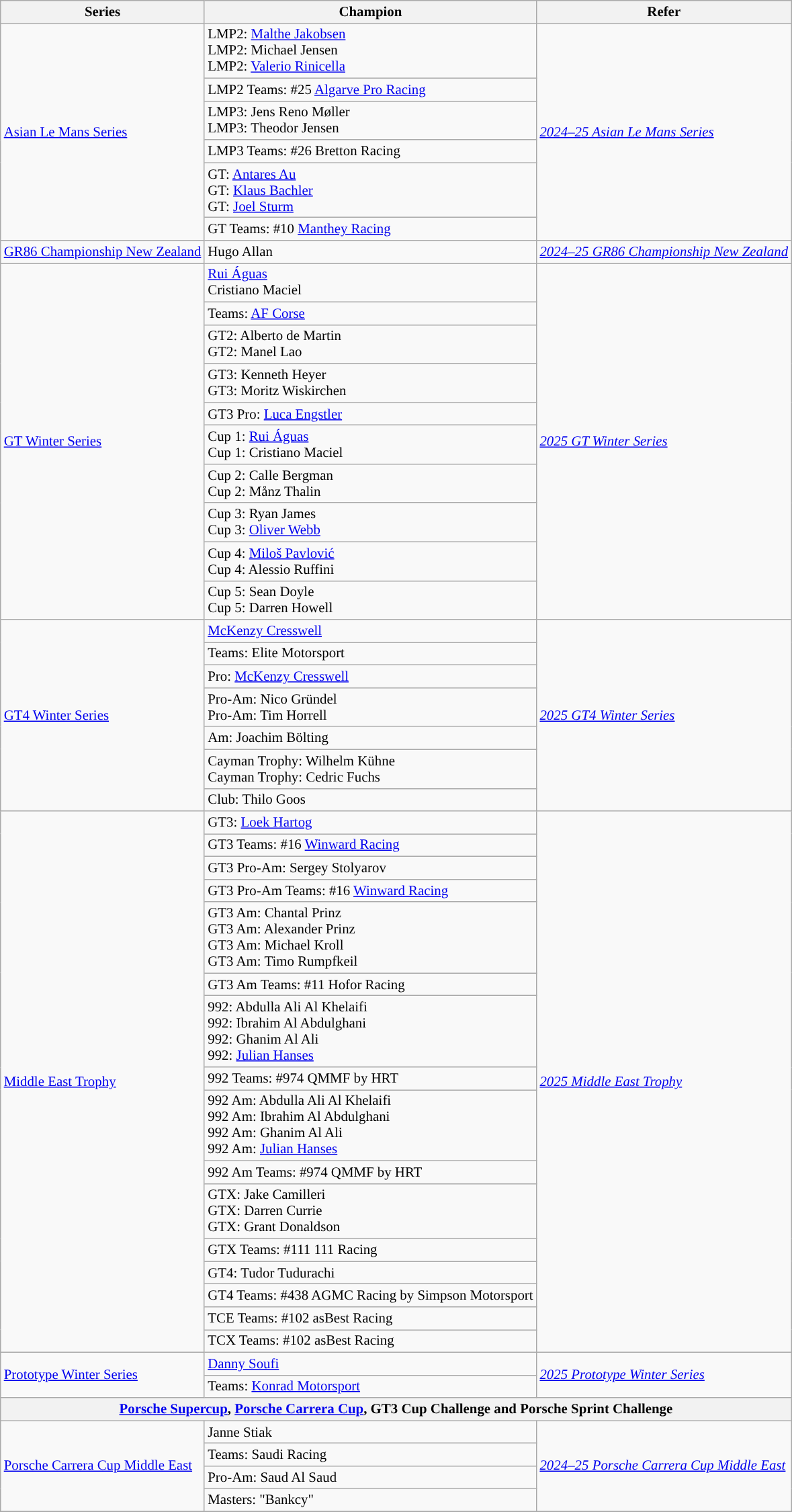<table class="wikitable" style="font-size:87%;">
<tr>
<th>Series</th>
<th>Champion</th>
<th>Refer</th>
</tr>
<tr>
<td rowspan=6><a href='#'>Asian Le Mans Series</a></td>
<td>LMP2:  <a href='#'>Malthe Jakobsen</a><br>LMP2:  Michael Jensen<br>LMP2:  <a href='#'>Valerio Rinicella</a></td>
<td rowspan=6><em><a href='#'>2024–25 Asian Le Mans Series</a></em></td>
</tr>
<tr>
<td>LMP2 Teams:  #25 <a href='#'>Algarve Pro Racing</a></td>
</tr>
<tr>
<td>LMP3:  Jens Reno Møller<br>LMP3:  Theodor Jensen</td>
</tr>
<tr>
<td>LMP3 Teams:  #26 Bretton Racing</td>
</tr>
<tr>
<td>GT:  <a href='#'>Antares Au</a><br>GT:  <a href='#'>Klaus Bachler</a><br>GT:  <a href='#'>Joel Sturm</a></td>
</tr>
<tr>
<td>GT Teams:  #10 <a href='#'>Manthey Racing</a></td>
</tr>
<tr>
<td><a href='#'>GR86 Championship New Zealand</a></td>
<td> Hugo Allan</td>
<td><em><a href='#'>2024–25 GR86 Championship New Zealand</a></em></td>
</tr>
<tr>
<td rowspan=10><a href='#'>GT Winter Series</a></td>
<td> <a href='#'>Rui Águas</a><br> Cristiano Maciel</td>
<td rowspan=10><em><a href='#'>2025 GT Winter Series</a></em></td>
</tr>
<tr>
<td>Teams:  <a href='#'>AF Corse</a></td>
</tr>
<tr>
<td>GT2:  Alberto de Martin<br>GT2:  Manel Lao</td>
</tr>
<tr>
<td>GT3:  Kenneth Heyer<br>GT3:  Moritz Wiskirchen</td>
</tr>
<tr>
<td>GT3 Pro:  <a href='#'>Luca Engstler</a></td>
</tr>
<tr>
<td>Cup 1:  <a href='#'>Rui Águas</a><br>Cup 1:  Cristiano Maciel</td>
</tr>
<tr>
<td>Cup 2:  Calle Bergman<br>Cup 2:  Månz Thalin</td>
</tr>
<tr>
<td>Cup 3:  Ryan James<br>Cup 3:  <a href='#'>Oliver Webb</a></td>
</tr>
<tr>
<td>Cup 4:  <a href='#'>Miloš Pavlović</a><br>Cup 4:  Alessio Ruffini</td>
</tr>
<tr>
<td>Cup 5:  Sean Doyle<br>Cup 5:  Darren Howell</td>
</tr>
<tr>
<td rowspan=7><a href='#'>GT4 Winter Series</a></td>
<td> <a href='#'>McKenzy Cresswell</a></td>
<td rowspan=7><em><a href='#'>2025 GT4 Winter Series</a></em></td>
</tr>
<tr>
<td>Teams:  Elite Motorsport</td>
</tr>
<tr>
<td>Pro:  <a href='#'>McKenzy Cresswell</a></td>
</tr>
<tr>
<td>Pro-Am:  Nico Gründel<br>Pro-Am:  Tim Horrell</td>
</tr>
<tr>
<td>Am:  Joachim Bölting</td>
</tr>
<tr>
<td>Cayman Trophy:  Wilhelm Kühne<br>Cayman Trophy:  Cedric Fuchs</td>
</tr>
<tr>
<td>Club:  Thilo Goos</td>
</tr>
<tr>
<td rowspan=16><a href='#'>Middle East Trophy</a></td>
<td>GT3:  <a href='#'>Loek Hartog</a></td>
<td rowspan=16><em><a href='#'>2025 Middle East Trophy</a></em></td>
</tr>
<tr>
<td>GT3 Teams:  #16 <a href='#'>Winward Racing</a></td>
</tr>
<tr>
<td>GT3 Pro-Am:  Sergey Stolyarov</td>
</tr>
<tr>
<td>GT3 Pro-Am Teams:  #16 <a href='#'>Winward Racing</a></td>
</tr>
<tr>
<td>GT3 Am:  Chantal Prinz<br>GT3 Am:  Alexander Prinz<br>GT3 Am:  Michael Kroll<br>GT3 Am:  Timo Rumpfkeil</td>
</tr>
<tr>
<td>GT3 Am Teams:  #11 Hofor Racing</td>
</tr>
<tr>
<td>992:  Abdulla Ali Al Khelaifi<br>992:  Ibrahim Al Abdulghani<br>992:  Ghanim Al Ali<br>992:  <a href='#'>Julian Hanses</a></td>
</tr>
<tr>
<td>992 Teams:  #974 QMMF by HRT</td>
</tr>
<tr>
<td>992 Am:  Abdulla Ali Al Khelaifi<br>992 Am:  Ibrahim Al Abdulghani<br>992 Am:  Ghanim Al Ali<br>992 Am:  <a href='#'>Julian Hanses</a></td>
</tr>
<tr>
<td>992 Am Teams:  #974 QMMF by HRT</td>
</tr>
<tr>
<td>GTX:  Jake Camilleri<br>GTX:  Darren Currie<br>GTX:  Grant Donaldson</td>
</tr>
<tr>
<td>GTX Teams:  #111 111 Racing</td>
</tr>
<tr>
<td>GT4:  Tudor Tudurachi</td>
</tr>
<tr>
<td>GT4 Teams:  #438 AGMC Racing by Simpson Motorsport</td>
</tr>
<tr>
<td>TCE Teams:  #102 asBest Racing</td>
</tr>
<tr>
<td>TCX Teams:  #102 asBest Racing</td>
</tr>
<tr>
<td rowspan=2><a href='#'>Prototype Winter Series</a></td>
<td> <a href='#'>Danny Soufi</a></td>
<td rowspan=2><em><a href='#'>2025 Prototype Winter Series</a></em></td>
</tr>
<tr>
<td>Teams:  <a href='#'>Konrad Motorsport</a></td>
</tr>
<tr>
<th colspan="3"><a href='#'>Porsche Supercup</a>, <a href='#'>Porsche Carrera Cup</a>, GT3 Cup Challenge and Porsche Sprint Challenge</th>
</tr>
<tr>
<td rowspan=4><a href='#'>Porsche Carrera Cup Middle East</a></td>
<td> Janne Stiak</td>
<td rowspan=4><em><a href='#'>2024–25 Porsche Carrera Cup Middle East</a></em></td>
</tr>
<tr>
<td>Teams:  Saudi Racing</td>
</tr>
<tr>
<td>Pro-Am:  Saud Al Saud</td>
</tr>
<tr>
<td>Masters:  "Bankcy"</td>
</tr>
<tr>
</tr>
</table>
